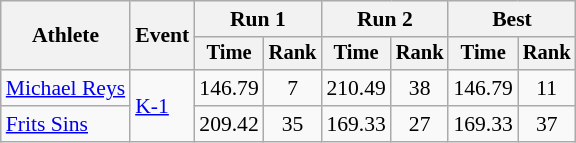<table class=wikitable style=font-size:90%;text-align:center>
<tr>
<th rowspan=2>Athlete</th>
<th rowspan=2>Event</th>
<th colspan=2>Run 1</th>
<th colspan=2>Run 2</th>
<th colspan=2>Best</th>
</tr>
<tr style=font-size:95%>
<th>Time</th>
<th>Rank</th>
<th>Time</th>
<th>Rank</th>
<th>Time</th>
<th>Rank</th>
</tr>
<tr>
<td align=left><a href='#'>Michael Reys</a></td>
<td align=left rowspan=2><a href='#'>K-1</a></td>
<td>146.79</td>
<td>7</td>
<td>210.49</td>
<td>38</td>
<td>146.79</td>
<td>11</td>
</tr>
<tr>
<td align=left><a href='#'>Frits Sins</a></td>
<td>209.42</td>
<td>35</td>
<td>169.33</td>
<td>27</td>
<td>169.33</td>
<td>37</td>
</tr>
</table>
